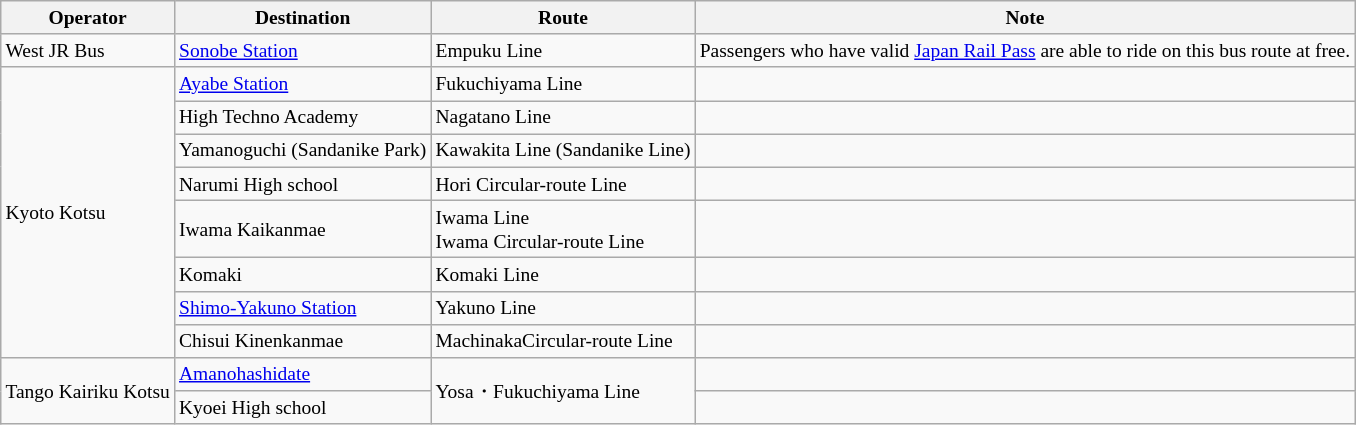<table class="wikitable" style="font-size:small;">
<tr>
<th>Operator</th>
<th>Destination</th>
<th>Route</th>
<th>Note</th>
</tr>
<tr>
<td>West JR Bus</td>
<td><a href='#'>Sonobe Station</a></td>
<td>Empuku Line</td>
<td>Passengers who have valid <a href='#'>Japan Rail Pass</a> are able to ride on this bus route at free.</td>
</tr>
<tr>
<td rowspan="8">Kyoto Kotsu</td>
<td><a href='#'>Ayabe Station</a></td>
<td>Fukuchiyama Line</td>
<td></td>
</tr>
<tr>
<td>High Techno Academy</td>
<td>Nagatano Line</td>
<td></td>
</tr>
<tr>
<td>Yamanoguchi (Sandanike Park)</td>
<td>Kawakita Line (Sandanike Line)</td>
<td></td>
</tr>
<tr>
<td>Narumi High school</td>
<td>Hori Circular-route Line</td>
<td></td>
</tr>
<tr>
<td>Iwama Kaikanmae</td>
<td>Iwama Line<br>Iwama Circular-route Line</td>
<td></td>
</tr>
<tr>
<td>Komaki</td>
<td>Komaki Line</td>
<td></td>
</tr>
<tr>
<td><a href='#'>Shimo-Yakuno Station</a></td>
<td>Yakuno Line</td>
<td></td>
</tr>
<tr>
<td>Chisui Kinenkanmae</td>
<td>MachinakaCircular-route Line</td>
<td></td>
</tr>
<tr>
<td rowspan="2">Tango Kairiku Kotsu</td>
<td><a href='#'>Amanohashidate</a></td>
<td rowspan="2">Yosa・Fukuchiyama Line</td>
<td></td>
</tr>
<tr>
<td>Kyoei High school</td>
<td></td>
</tr>
</table>
